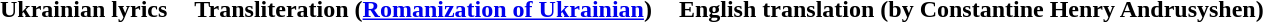<table cellpadding=8>
<tr>
<th>Ukrainian lyrics</th>
<th>Transliteration (<a href='#'>Romanization of Ukrainian</a>)</th>
<th>English translation (by Constantine Henry Andrusyshen)</th>
</tr>
<tr style="vertical-align:top; white-space:nowrap;">
<td></td>
<td></td>
<td></td>
</tr>
</table>
